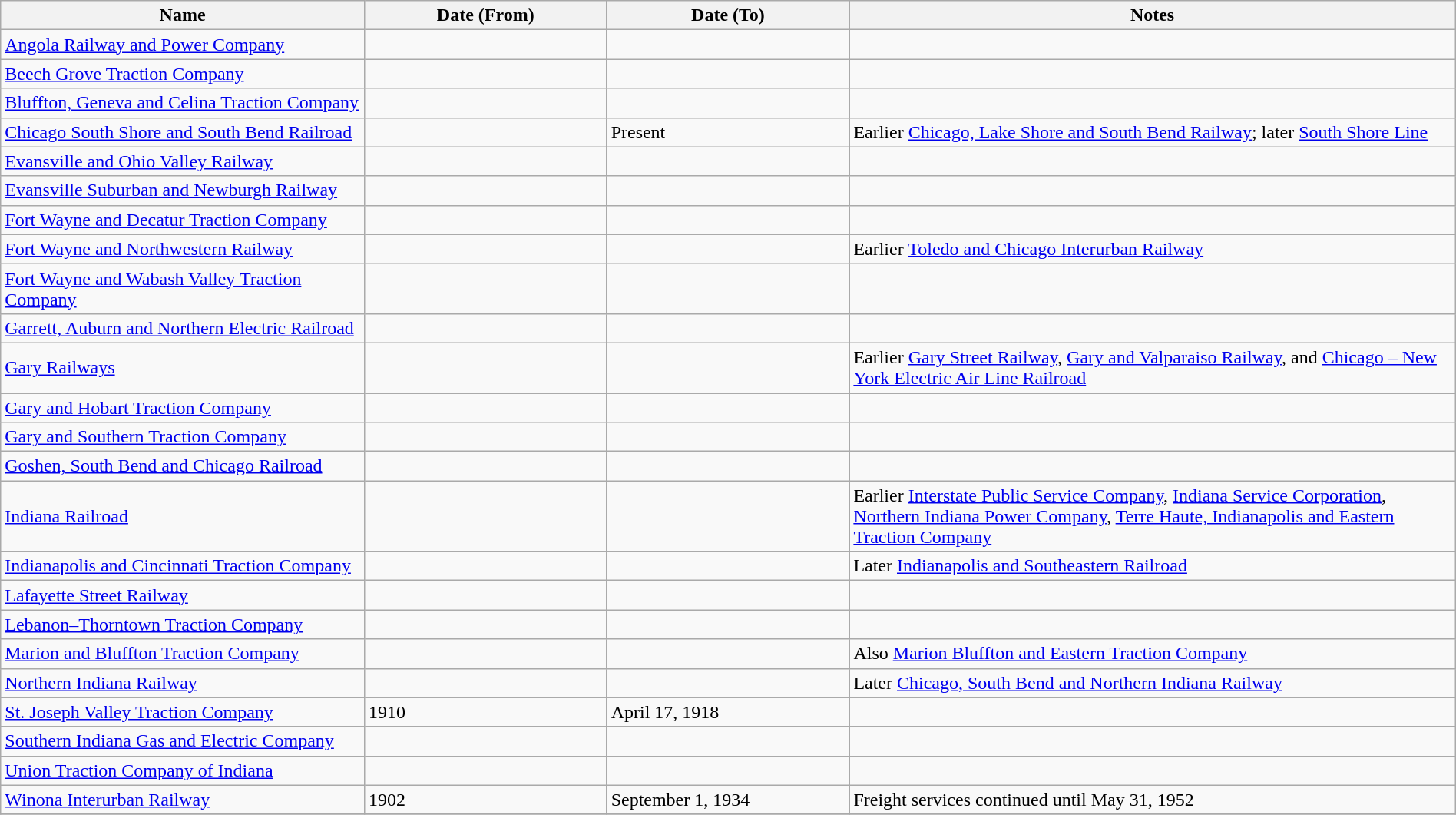<table class="wikitable sortable" width=100%>
<tr>
<th width=15%>Name</th>
<th width=10%>Date (From)</th>
<th width=10%>Date (To)</th>
<th class="unsortable" width=25%>Notes</th>
</tr>
<tr>
<td><a href='#'>Angola Railway and Power Company</a></td>
<td></td>
<td></td>
<td></td>
</tr>
<tr>
<td><a href='#'>Beech Grove Traction Company</a></td>
<td></td>
<td></td>
<td></td>
</tr>
<tr>
<td><a href='#'>Bluffton, Geneva and Celina Traction Company</a></td>
<td></td>
<td></td>
<td></td>
</tr>
<tr>
<td><a href='#'>Chicago South Shore and South Bend Railroad</a></td>
<td></td>
<td>Present</td>
<td>Earlier <a href='#'>Chicago, Lake Shore and South Bend Railway</a>; later <a href='#'>South Shore Line</a></td>
</tr>
<tr>
<td><a href='#'>Evansville and Ohio Valley Railway</a></td>
<td></td>
<td></td>
<td></td>
</tr>
<tr>
<td><a href='#'>Evansville Suburban and Newburgh Railway</a></td>
<td></td>
<td></td>
<td></td>
</tr>
<tr>
<td><a href='#'>Fort Wayne and Decatur Traction Company</a></td>
<td></td>
<td></td>
<td></td>
</tr>
<tr>
<td><a href='#'>Fort Wayne and Northwestern Railway</a></td>
<td></td>
<td></td>
<td>Earlier <a href='#'>Toledo and Chicago Interurban Railway</a></td>
</tr>
<tr>
<td><a href='#'>Fort Wayne and Wabash Valley Traction Company</a></td>
<td></td>
<td></td>
<td></td>
</tr>
<tr>
<td><a href='#'>Garrett, Auburn and Northern Electric Railroad</a></td>
<td></td>
<td></td>
<td></td>
</tr>
<tr>
<td><a href='#'>Gary Railways</a></td>
<td></td>
<td></td>
<td>Earlier <a href='#'>Gary Street Railway</a>, <a href='#'>Gary and Valparaiso Railway</a>, and <a href='#'>Chicago – New York Electric Air Line Railroad</a></td>
</tr>
<tr>
<td><a href='#'>Gary and Hobart Traction Company</a></td>
<td></td>
<td></td>
<td></td>
</tr>
<tr>
<td><a href='#'>Gary and Southern Traction Company</a></td>
<td></td>
<td></td>
<td></td>
</tr>
<tr>
<td><a href='#'>Goshen, South Bend and Chicago Railroad</a></td>
<td></td>
<td></td>
<td></td>
</tr>
<tr>
<td><a href='#'>Indiana Railroad</a></td>
<td></td>
<td></td>
<td>Earlier <a href='#'>Interstate Public Service Company</a>, <a href='#'>Indiana Service Corporation</a>, <a href='#'>Northern Indiana Power Company</a>, <a href='#'>Terre Haute, Indianapolis and Eastern Traction Company</a></td>
</tr>
<tr>
<td><a href='#'>Indianapolis and Cincinnati Traction Company</a></td>
<td></td>
<td></td>
<td>Later <a href='#'>Indianapolis and Southeastern Railroad</a></td>
</tr>
<tr>
<td><a href='#'>Lafayette Street Railway</a></td>
<td></td>
<td></td>
<td></td>
</tr>
<tr>
<td><a href='#'>Lebanon–Thorntown Traction Company</a></td>
<td></td>
<td></td>
<td></td>
</tr>
<tr>
<td><a href='#'>Marion and Bluffton Traction Company</a></td>
<td></td>
<td></td>
<td>Also <a href='#'>Marion Bluffton and Eastern Traction Company</a></td>
</tr>
<tr>
<td><a href='#'>Northern Indiana Railway</a></td>
<td></td>
<td></td>
<td>Later <a href='#'>Chicago, South Bend and Northern Indiana Railway</a></td>
</tr>
<tr>
<td><a href='#'>St. Joseph Valley Traction Company</a></td>
<td>1910</td>
<td>April 17, 1918</td>
<td></td>
</tr>
<tr>
<td><a href='#'>Southern Indiana Gas and Electric Company</a></td>
<td></td>
<td></td>
<td></td>
</tr>
<tr>
<td><a href='#'>Union Traction Company of Indiana</a></td>
<td></td>
<td></td>
<td></td>
</tr>
<tr>
<td><a href='#'>Winona Interurban Railway</a></td>
<td>1902</td>
<td>September 1, 1934</td>
<td>Freight services continued until May 31, 1952</td>
</tr>
<tr>
</tr>
</table>
